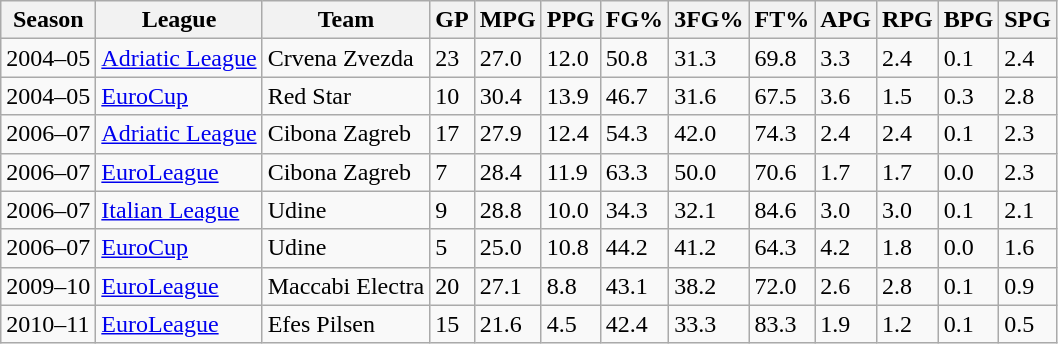<table class="wikitable">
<tr>
<th>Season</th>
<th>League</th>
<th>Team</th>
<th>GP</th>
<th>MPG</th>
<th>PPG</th>
<th>FG%</th>
<th>3FG%</th>
<th>FT%</th>
<th>APG</th>
<th>RPG</th>
<th>BPG</th>
<th>SPG</th>
</tr>
<tr>
<td>2004–05</td>
<td><a href='#'>Adriatic League</a></td>
<td>Crvena Zvezda</td>
<td>23</td>
<td>27.0</td>
<td>12.0</td>
<td>50.8</td>
<td>31.3</td>
<td>69.8</td>
<td>3.3</td>
<td>2.4</td>
<td>0.1</td>
<td>2.4</td>
</tr>
<tr>
<td>2004–05</td>
<td><a href='#'>EuroCup</a></td>
<td>Red Star</td>
<td>10</td>
<td>30.4</td>
<td>13.9</td>
<td>46.7</td>
<td>31.6</td>
<td>67.5</td>
<td>3.6</td>
<td>1.5</td>
<td>0.3</td>
<td>2.8</td>
</tr>
<tr>
<td>2006–07</td>
<td><a href='#'>Adriatic League</a></td>
<td>Cibona Zagreb</td>
<td>17</td>
<td>27.9</td>
<td>12.4</td>
<td>54.3</td>
<td>42.0</td>
<td>74.3</td>
<td>2.4</td>
<td>2.4</td>
<td>0.1</td>
<td>2.3</td>
</tr>
<tr>
<td>2006–07</td>
<td><a href='#'>EuroLeague</a></td>
<td>Cibona Zagreb</td>
<td>7</td>
<td>28.4</td>
<td>11.9</td>
<td>63.3</td>
<td>50.0</td>
<td>70.6</td>
<td>1.7</td>
<td>1.7</td>
<td>0.0</td>
<td>2.3</td>
</tr>
<tr>
<td>2006–07</td>
<td><a href='#'>Italian League</a></td>
<td>Udine</td>
<td>9</td>
<td>28.8</td>
<td>10.0</td>
<td>34.3</td>
<td>32.1</td>
<td>84.6</td>
<td>3.0</td>
<td>3.0</td>
<td>0.1</td>
<td>2.1</td>
</tr>
<tr>
<td>2006–07</td>
<td><a href='#'>EuroCup</a></td>
<td>Udine</td>
<td>5</td>
<td>25.0</td>
<td>10.8</td>
<td>44.2</td>
<td>41.2</td>
<td>64.3</td>
<td>4.2</td>
<td>1.8</td>
<td>0.0</td>
<td>1.6</td>
</tr>
<tr>
<td>2009–10</td>
<td><a href='#'>EuroLeague</a></td>
<td>Maccabi Electra</td>
<td>20</td>
<td>27.1</td>
<td>8.8</td>
<td>43.1</td>
<td>38.2</td>
<td>72.0</td>
<td>2.6</td>
<td>2.8</td>
<td>0.1</td>
<td>0.9</td>
</tr>
<tr>
<td>2010–11</td>
<td><a href='#'>EuroLeague</a></td>
<td>Efes Pilsen</td>
<td>15</td>
<td>21.6</td>
<td>4.5</td>
<td>42.4</td>
<td>33.3</td>
<td>83.3</td>
<td>1.9</td>
<td>1.2</td>
<td>0.1</td>
<td>0.5</td>
</tr>
</table>
